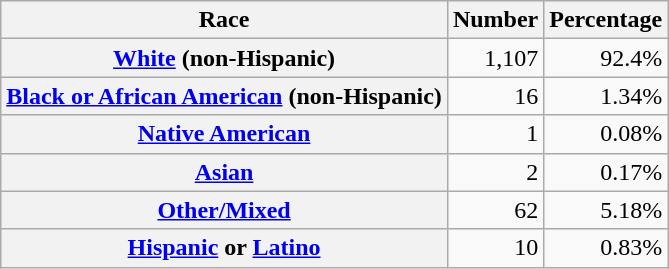<table class="wikitable" style="text-align:right">
<tr>
<th scope="col">Race</th>
<th scope="col">Number</th>
<th scope="col">Percentage</th>
</tr>
<tr>
<th scope="row"><a href='#'>White</a> (non-Hispanic)</th>
<td>1,107</td>
<td>92.4%</td>
</tr>
<tr>
<th scope="row"><a href='#'>Black or African American</a> (non-Hispanic)</th>
<td>16</td>
<td>1.34%</td>
</tr>
<tr>
<th scope="row"><a href='#'>Native American</a></th>
<td>1</td>
<td>0.08%</td>
</tr>
<tr>
<th scope="row"><a href='#'>Asian</a></th>
<td>2</td>
<td>0.17%</td>
</tr>
<tr>
<th scope="row"><a href='#'>Other/Mixed</a></th>
<td>62</td>
<td>5.18%</td>
</tr>
<tr>
<th scope="row"><a href='#'>Hispanic</a> or <a href='#'>Latino</a></th>
<td>10</td>
<td>0.83%</td>
</tr>
</table>
